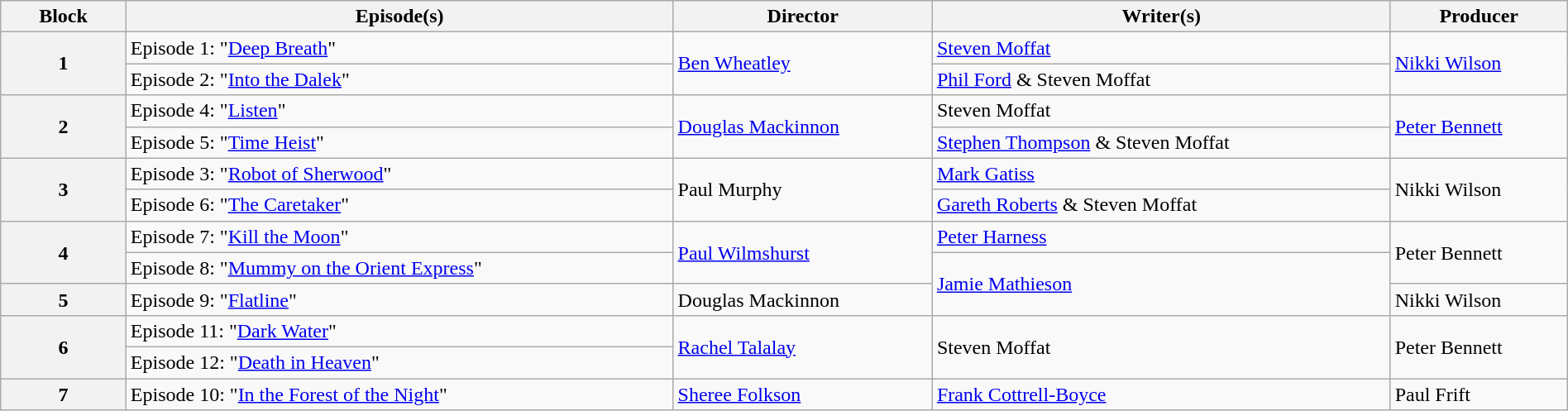<table class="wikitable" style="width:100%; margin-right:0;">
<tr>
<th style="width:8%">Block</th>
<th>Episode(s)</th>
<th>Director</th>
<th>Writer(s)</th>
<th>Producer</th>
</tr>
<tr>
<th rowspan="2">1</th>
<td>Episode 1: "<a href='#'>Deep Breath</a>"</td>
<td rowspan="2"><a href='#'>Ben Wheatley</a></td>
<td><a href='#'>Steven Moffat</a></td>
<td rowspan="2"><a href='#'>Nikki Wilson</a></td>
</tr>
<tr>
<td>Episode 2: "<a href='#'>Into the Dalek</a>"</td>
<td><a href='#'>Phil Ford</a> & Steven Moffat</td>
</tr>
<tr>
<th rowspan="2">2</th>
<td>Episode 4: "<a href='#'>Listen</a>"</td>
<td rowspan="2"><a href='#'>Douglas Mackinnon</a></td>
<td>Steven Moffat</td>
<td rowspan="2"><a href='#'>Peter Bennett</a></td>
</tr>
<tr>
<td>Episode 5: "<a href='#'>Time Heist</a>"</td>
<td><a href='#'>Stephen Thompson</a> & Steven Moffat</td>
</tr>
<tr>
<th rowspan="2">3</th>
<td>Episode 3: "<a href='#'>Robot of Sherwood</a>"</td>
<td rowspan="2">Paul Murphy</td>
<td><a href='#'>Mark Gatiss</a></td>
<td rowspan="2">Nikki Wilson</td>
</tr>
<tr>
<td>Episode 6: "<a href='#'>The Caretaker</a>"</td>
<td><a href='#'>Gareth Roberts</a> & Steven Moffat</td>
</tr>
<tr>
<th rowspan="2">4</th>
<td>Episode 7: "<a href='#'>Kill the Moon</a>"</td>
<td rowspan="2"><a href='#'>Paul Wilmshurst</a></td>
<td><a href='#'>Peter Harness</a></td>
<td rowspan="2">Peter Bennett</td>
</tr>
<tr>
<td>Episode 8: "<a href='#'>Mummy on the Orient Express</a>"</td>
<td rowspan="2"><a href='#'>Jamie Mathieson</a></td>
</tr>
<tr>
<th>5</th>
<td>Episode 9: "<a href='#'>Flatline</a>"</td>
<td>Douglas Mackinnon</td>
<td>Nikki Wilson</td>
</tr>
<tr>
<th rowspan="2">6</th>
<td>Episode 11: "<a href='#'>Dark Water</a>"</td>
<td rowspan="2"><a href='#'>Rachel Talalay</a></td>
<td rowspan="2">Steven Moffat</td>
<td rowspan="2">Peter Bennett</td>
</tr>
<tr>
<td>Episode 12: "<a href='#'>Death in Heaven</a>"</td>
</tr>
<tr>
<th>7</th>
<td>Episode 10: "<a href='#'>In the Forest of the Night</a>"</td>
<td><a href='#'>Sheree Folkson</a></td>
<td><a href='#'>Frank Cottrell-Boyce</a></td>
<td>Paul Frift</td>
</tr>
</table>
